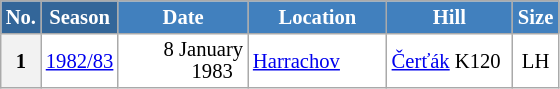<table class="wikitable sortable" style="font-size:86%; line-height:15px; text-align:left; border:grey solid 1px; border-collapse:collapse; background:#ffffff;">
<tr style="background:#efefef;">
<th style="background-color:#369; color:white; width:10px;">No.</th>
<th style="background-color:#369; color:white;  width:30px;">Season</th>
<th style="background-color:#4180be; color:white; width:80px;">Date</th>
<th style="background-color:#4180be; color:white; width:86px;">Location</th>
<th style="background-color:#4180be; color:white; width:77px;">Hill</th>
<th style="background-color:#4180be; color:white; width:25px;">Size</th>
</tr>
<tr>
<th scope=row style="text-align:center;">1</th>
<td align=center><a href='#'>1982/83</a></td>
<td align=right>8 January 1983  </td>
<td> <a href='#'>Harrachov</a></td>
<td><a href='#'>Čerťák</a> K120</td>
<td align=center>LH</td>
</tr>
</table>
